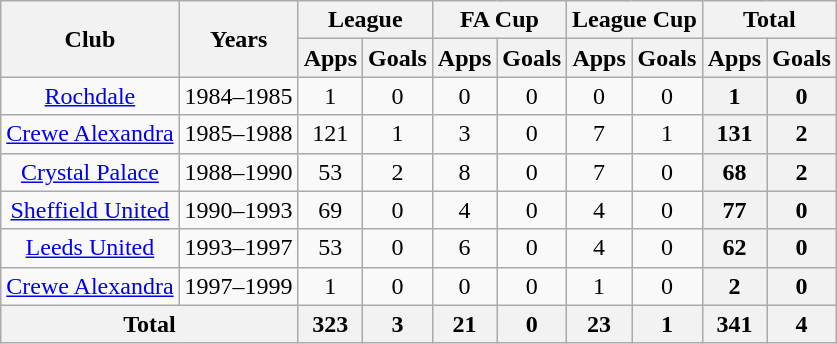<table class=wikitable style="text-align:center;">
<tr>
<th rowspan=2>Club</th>
<th rowspan=2>Years</th>
<th colspan=2>League</th>
<th colspan=2>FA Cup</th>
<th colspan=2>League Cup</th>
<th colspan=2>Total</th>
</tr>
<tr>
<th>Apps</th>
<th>Goals</th>
<th>Apps</th>
<th>Goals</th>
<th>Apps</th>
<th>Goals</th>
<th>Apps</th>
<th>Goals</th>
</tr>
<tr>
<td><a href='#'>Rochdale</a></td>
<td>1984–1985</td>
<td>1</td>
<td>0</td>
<td>0</td>
<td>0</td>
<td>0</td>
<td>0</td>
<th>1</th>
<th>0</th>
</tr>
<tr>
<td><a href='#'>Crewe Alexandra</a></td>
<td>1985–1988</td>
<td>121</td>
<td>1</td>
<td>3</td>
<td>0</td>
<td>7</td>
<td>1</td>
<th>131</th>
<th>2</th>
</tr>
<tr>
<td><a href='#'>Crystal Palace</a></td>
<td>1988–1990</td>
<td>53</td>
<td>2</td>
<td>8</td>
<td>0</td>
<td>7</td>
<td>0</td>
<th>68</th>
<th>2</th>
</tr>
<tr>
<td><a href='#'>Sheffield United</a></td>
<td>1990–1993</td>
<td>69</td>
<td>0</td>
<td>4</td>
<td>0</td>
<td>4</td>
<td>0</td>
<th>77</th>
<th>0</th>
</tr>
<tr>
<td><a href='#'>Leeds United</a></td>
<td>1993–1997</td>
<td>53</td>
<td>0</td>
<td>6</td>
<td>0</td>
<td>4</td>
<td>0</td>
<th>62</th>
<th>0</th>
</tr>
<tr>
<td><a href='#'>Crewe Alexandra</a></td>
<td>1997–1999</td>
<td>1</td>
<td>0</td>
<td>0</td>
<td>0</td>
<td>1</td>
<td>0</td>
<th>2</th>
<th>0</th>
</tr>
<tr>
<th colspan=2>Total</th>
<th>323</th>
<th>3</th>
<th>21</th>
<th>0</th>
<th>23</th>
<th>1</th>
<th>341</th>
<th>4</th>
</tr>
</table>
